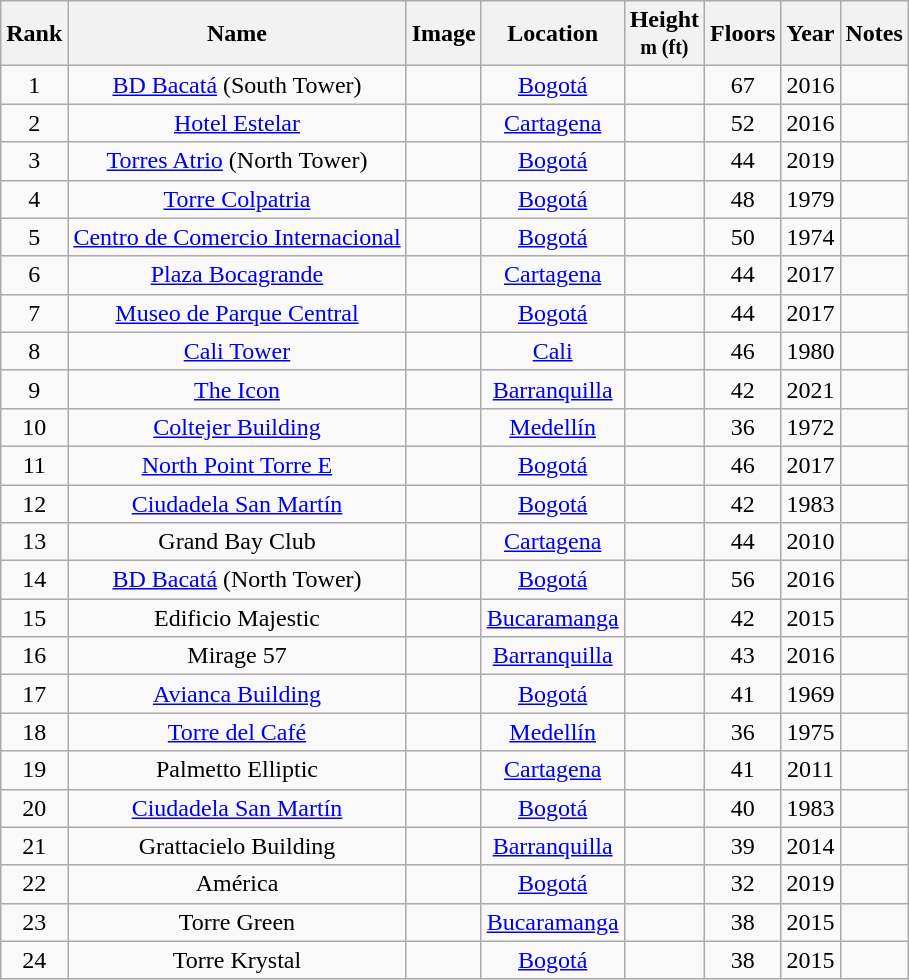<table class="wikitable sortable" style="text-align: center">
<tr>
<th>Rank</th>
<th>Name</th>
<th class="unsortable">Image</th>
<th>Location</th>
<th data-sort-type="number">Height<br><small>m (ft)</small></th>
<th>Floors</th>
<th>Year</th>
<th class="unsortable">Notes</th>
</tr>
<tr>
<td>1</td>
<td><a href='#'>BD Bacatá</a> (South Tower)</td>
<td></td>
<td><a href='#'>Bogotá</a></td>
<td></td>
<td>67</td>
<td>2016</td>
<td></td>
</tr>
<tr>
<td>2</td>
<td><a href='#'>Hotel Estelar</a></td>
<td></td>
<td><a href='#'>Cartagena</a></td>
<td></td>
<td>52</td>
<td>2016</td>
<td></td>
</tr>
<tr>
<td>3</td>
<td><a href='#'>Torres Atrio</a> (North Tower)</td>
<td></td>
<td><a href='#'>Bogotá</a></td>
<td></td>
<td>44</td>
<td>2019</td>
<td></td>
</tr>
<tr>
<td>4</td>
<td><a href='#'>Torre Colpatria</a></td>
<td></td>
<td><a href='#'>Bogotá</a></td>
<td></td>
<td>48</td>
<td>1979</td>
<td></td>
</tr>
<tr>
<td>5</td>
<td><a href='#'>Centro de Comercio Internacional</a></td>
<td></td>
<td><a href='#'>Bogotá</a></td>
<td></td>
<td>50</td>
<td>1974</td>
<td></td>
</tr>
<tr>
<td>6</td>
<td><a href='#'>Plaza Bocagrande</a></td>
<td></td>
<td><a href='#'>Cartagena</a></td>
<td></td>
<td>44</td>
<td>2017</td>
<td></td>
</tr>
<tr>
<td>7</td>
<td><a href='#'>Museo de Parque Central</a><br></td>
<td></td>
<td><a href='#'>Bogotá</a></td>
<td></td>
<td>44</td>
<td>2017</td>
<td></td>
</tr>
<tr>
<td>8</td>
<td><a href='#'>Cali Tower</a></td>
<td></td>
<td><a href='#'>Cali</a></td>
<td></td>
<td>46</td>
<td>1980</td>
<td></td>
</tr>
<tr>
<td>9</td>
<td><a href='#'>The Icon</a></td>
<td></td>
<td><a href='#'>Barranquilla</a></td>
<td></td>
<td>42</td>
<td>2021</td>
<td></td>
</tr>
<tr>
<td>10</td>
<td><a href='#'>Coltejer Building</a></td>
<td></td>
<td><a href='#'>Medellín</a></td>
<td></td>
<td>36</td>
<td>1972</td>
<td></td>
</tr>
<tr>
<td>11</td>
<td><a href='#'>North Point Torre E</a></td>
<td></td>
<td><a href='#'>Bogotá</a></td>
<td></td>
<td>46</td>
<td>2017</td>
<td></td>
</tr>
<tr>
<td>12</td>
<td><a href='#'>Ciudadela San Martín<br></a></td>
<td></td>
<td><a href='#'>Bogotá</a></td>
<td></td>
<td>42</td>
<td>1983</td>
<td></td>
</tr>
<tr>
<td>13</td>
<td>Grand Bay Club</td>
<td></td>
<td><a href='#'>Cartagena</a></td>
<td></td>
<td>44</td>
<td>2010</td>
<td></td>
</tr>
<tr>
<td>14</td>
<td><a href='#'>BD Bacatá</a> (North Tower)</td>
<td></td>
<td><a href='#'>Bogotá</a></td>
<td></td>
<td>56</td>
<td>2016</td>
<td></td>
</tr>
<tr>
<td>15</td>
<td>Edificio Majestic</td>
<td></td>
<td><a href='#'>Bucaramanga</a></td>
<td></td>
<td>42</td>
<td>2015</td>
<td></td>
</tr>
<tr>
<td>16</td>
<td>Mirage 57</td>
<td></td>
<td><a href='#'>Barranquilla</a></td>
<td></td>
<td>43</td>
<td>2016</td>
<td></td>
</tr>
<tr>
<td>17</td>
<td><a href='#'>Avianca Building</a></td>
<td></td>
<td><a href='#'>Bogotá</a></td>
<td></td>
<td>41</td>
<td>1969</td>
<td></td>
</tr>
<tr>
<td>18</td>
<td><a href='#'>Torre del Café</a></td>
<td></td>
<td><a href='#'>Medellín</a></td>
<td></td>
<td>36</td>
<td>1975</td>
<td></td>
</tr>
<tr>
<td>19</td>
<td>Palmetto Elliptic</td>
<td></td>
<td><a href='#'>Cartagena</a></td>
<td></td>
<td>41</td>
<td>2011</td>
<td></td>
</tr>
<tr>
<td>20</td>
<td><a href='#'>Ciudadela San Martín<br></a></td>
<td></td>
<td><a href='#'>Bogotá</a></td>
<td></td>
<td>40</td>
<td>1983</td>
<td></td>
</tr>
<tr>
<td>21</td>
<td>Grattacielo Building</td>
<td></td>
<td><a href='#'>Barranquilla</a></td>
<td></td>
<td>39</td>
<td>2014</td>
<td></td>
</tr>
<tr>
<td>22</td>
<td>América</td>
<td></td>
<td><a href='#'>Bogotá</a></td>
<td></td>
<td>32</td>
<td>2019</td>
<td></td>
</tr>
<tr>
<td>23</td>
<td>Torre Green</td>
<td></td>
<td><a href='#'>Bucaramanga</a></td>
<td></td>
<td>38</td>
<td>2015</td>
<td></td>
</tr>
<tr>
<td>24</td>
<td>Torre Krystal</td>
<td></td>
<td><a href='#'>Bogotá</a></td>
<td></td>
<td>38</td>
<td>2015</td>
<td></td>
</tr>
</table>
